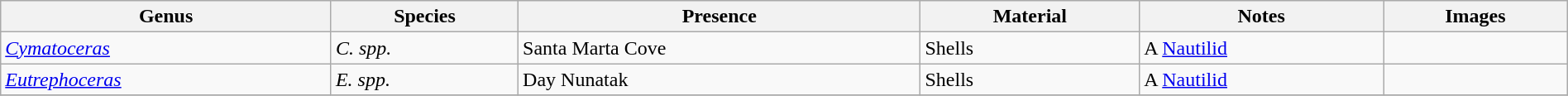<table class="wikitable sortable"  style="margin:auto; width:100%;">
<tr>
<th>Genus</th>
<th>Species</th>
<th>Presence</th>
<th>Material</th>
<th>Notes</th>
<th>Images</th>
</tr>
<tr>
<td><a href='#'><em>Cymatoceras</em></a></td>
<td><em>C. spp.</em></td>
<td>Santa Marta Cove</td>
<td>Shells</td>
<td>A <a href='#'>Nautilid</a></td>
<td></td>
</tr>
<tr>
<td><a href='#'><em>Eutrephoceras</em></a></td>
<td><em>E. spp.</em></td>
<td>Day Nunatak</td>
<td>Shells</td>
<td>A <a href='#'>Nautilid</a></td>
<td></td>
</tr>
<tr>
</tr>
</table>
